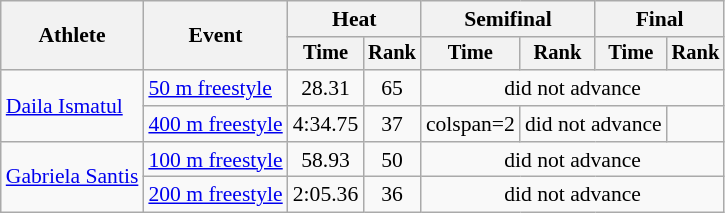<table class=wikitable style="font-size:90%">
<tr>
<th rowspan="2">Athlete</th>
<th rowspan="2">Event</th>
<th colspan="2">Heat</th>
<th colspan="2">Semifinal</th>
<th colspan="2">Final</th>
</tr>
<tr style="font-size:95%">
<th>Time</th>
<th>Rank</th>
<th>Time</th>
<th>Rank</th>
<th>Time</th>
<th>Rank</th>
</tr>
<tr align=center>
<td align=left rowspan=2><a href='#'>Daila Ismatul</a></td>
<td align=left><a href='#'>50 m freestyle</a></td>
<td>28.31</td>
<td>65</td>
<td colspan=4>did not advance</td>
</tr>
<tr align=center>
<td align=left><a href='#'>400 m freestyle</a></td>
<td>4:34.75</td>
<td>37</td>
<td>colspan=2</td>
<td colspan=2>did not advance</td>
</tr>
<tr align=center>
<td align=left rowspan=2><a href='#'>Gabriela Santis</a></td>
<td align=left><a href='#'>100 m freestyle</a></td>
<td>58.93</td>
<td>50</td>
<td colspan=4>did not advance</td>
</tr>
<tr align=center>
<td align=left><a href='#'>200 m freestyle</a></td>
<td>2:05.36</td>
<td>36</td>
<td colspan=4>did not advance</td>
</tr>
</table>
